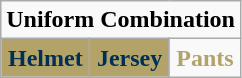<table class="wikitable"  style="display: inline-table;">
<tr>
<td align="center" Colspan="3"><strong>Uniform Combination</strong></td>
</tr>
<tr align="center">
<td style="background:#B3A369; color:#013057"><strong>Helmet</strong></td>
<td style="background:#B3A369; color:#013057"><strong>Jersey</strong></td>
<td style="background:#white; color:#B3A369"><strong>Pants</strong></td>
</tr>
</table>
